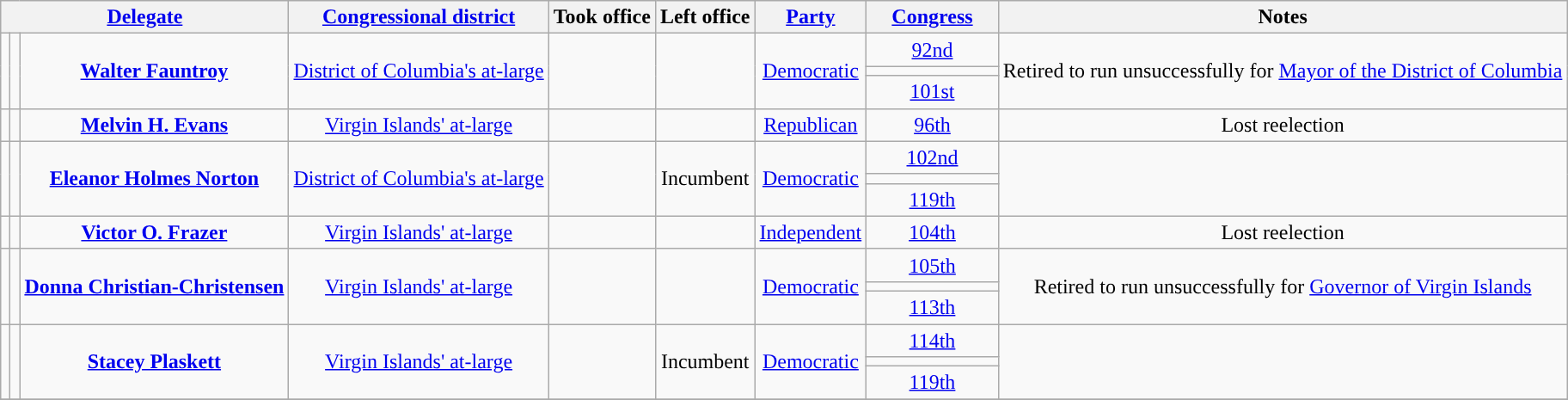<table class="wikitable sortable plainrowheaders" style="text-align: center;">
<tr>
<th colspan=3 class=unsortable><a href='#'>Delegate</a></th>
<th scope="col"><a href='#'>Congressional district</a></th>
<th scope="col">Took office</th>
<th scope="col">Left office</th>
<th scope="col"><a href='#'>Party</a></th>
<th scope="col" class=unsortable width=95px><a href='#'>Congress</a></th>
<th scope="col" class=unsortable>Notes</th>
</tr>
<tr>
<td rowspan=3 style="background: "></td>
<td rowspan=3></td>
<td rowspan=3><strong><a href='#'>Walter Fauntroy</a></strong><br></td>
<td rowspan=3><a href='#'>District of Columbia's at-large</a></td>
<td rowspan=3></td>
<td rowspan=3></td>
<td rowspan=3><a href='#'>Democratic</a></td>
<td><a href='#'>92nd</a><br></td>
<td rowspan=3>Retired to run unsuccessfully for <a href='#'>Mayor of the District of Columbia</a></td>
</tr>
<tr>
<td></td>
</tr>
<tr>
<td><a href='#'>101st</a><br></td>
</tr>
<tr>
<td style="background: "></td>
<td></td>
<td><strong><a href='#'>Melvin H. Evans</a></strong><br></td>
<td><a href='#'>Virgin Islands' at-large</a></td>
<td></td>
<td></td>
<td><a href='#'>Republican</a></td>
<td><a href='#'>96th</a><br></td>
<td>Lost reelection</td>
</tr>
<tr>
<td rowspan=3 style="background: "></td>
<td rowspan=3></td>
<td rowspan=3><strong><a href='#'>Eleanor Holmes Norton</a></strong><br></td>
<td rowspan=3><a href='#'>District of Columbia's at-large</a></td>
<td rowspan=3></td>
<td rowspan=3>Incumbent</td>
<td rowspan=3><a href='#'>Democratic</a></td>
<td><a href='#'>102nd</a><br></td>
<td rowspan=3></td>
</tr>
<tr>
<td></td>
</tr>
<tr>
<td><a href='#'>119th</a><br></td>
</tr>
<tr>
<td style="background: "></td>
<td></td>
<td><strong><a href='#'>Victor O. Frazer</a></strong><br></td>
<td><a href='#'>Virgin Islands' at-large</a></td>
<td></td>
<td></td>
<td><a href='#'>Independent</a></td>
<td><a href='#'>104th</a><br></td>
<td>Lost reelection</td>
</tr>
<tr>
<td rowspan=3 style="background: "></td>
<td rowspan=3></td>
<td rowspan=3><strong><a href='#'>Donna Christian-Christensen</a></strong><br></td>
<td rowspan=3><a href='#'>Virgin Islands' at-large</a></td>
<td rowspan=3></td>
<td rowspan=3></td>
<td rowspan=3><a href='#'>Democratic</a></td>
<td><a href='#'>105th</a><br></td>
<td rowspan=3>Retired to run unsuccessfully for <a href='#'>Governor of Virgin Islands</a></td>
</tr>
<tr>
<td></td>
</tr>
<tr>
<td><a href='#'>113th</a><br></td>
</tr>
<tr>
<td rowspan=3 style="background: "></td>
<td rowspan=3></td>
<td rowspan=3><strong><a href='#'>Stacey Plaskett</a></strong><br></td>
<td rowspan=3><a href='#'>Virgin Islands' at-large</a></td>
<td rowspan=3></td>
<td rowspan=3>Incumbent</td>
<td rowspan=3><a href='#'>Democratic</a></td>
<td><a href='#'>114th</a><br></td>
<td rowspan=3></td>
</tr>
<tr>
<td></td>
</tr>
<tr>
<td><a href='#'>119th</a><br></td>
</tr>
<tr>
</tr>
</table>
